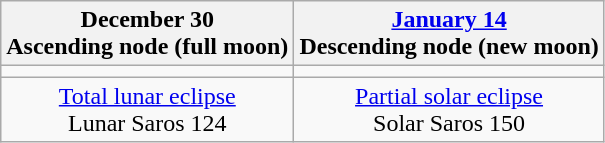<table class="wikitable">
<tr>
<th>December 30<br>Ascending node (full moon)</th>
<th><a href='#'>January 14</a><br>Descending node (new moon)<br></th>
</tr>
<tr>
<td></td>
<td></td>
</tr>
<tr align=center>
<td><a href='#'>Total lunar eclipse</a><br>Lunar Saros 124</td>
<td><a href='#'>Partial solar eclipse</a><br>Solar Saros 150</td>
</tr>
</table>
